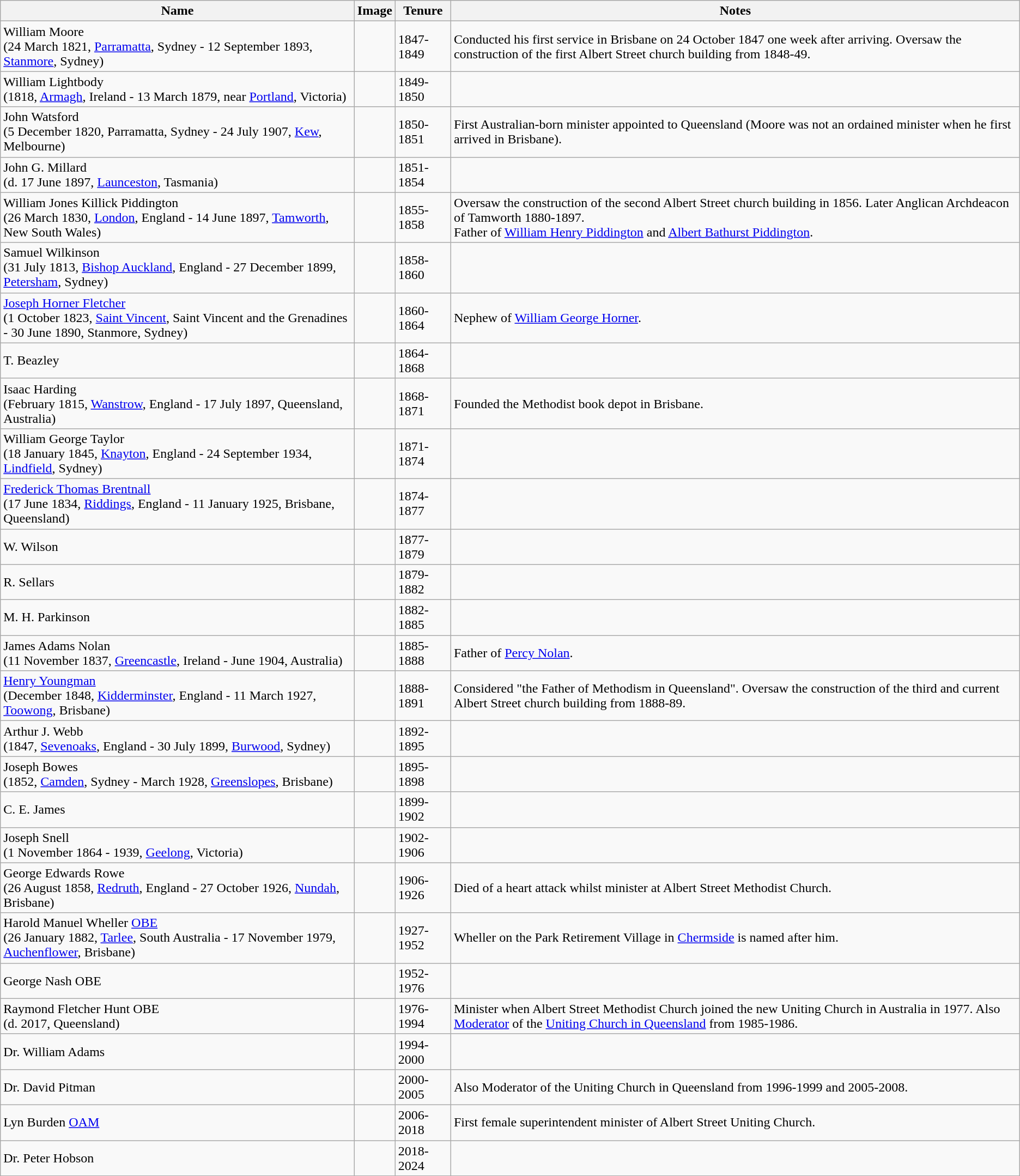<table class="wikitable">
<tr>
<th>Name</th>
<th>Image</th>
<th>Tenure</th>
<th>Notes</th>
</tr>
<tr>
<td>William Moore<br>(24 March 1821, <a href='#'>Parramatta</a>, Sydney - 12 September 1893, <a href='#'>Stanmore</a>, Sydney) </td>
<td></td>
<td>1847-1849</td>
<td>Conducted his first service in Brisbane on 24 October 1847 one week after arriving. Oversaw the construction of the first Albert Street church building from 1848-49.</td>
</tr>
<tr>
<td>William Lightbody<br>(1818, <a href='#'>Armagh</a>, Ireland - 13 March 1879, near <a href='#'>Portland</a>, Victoria) </td>
<td></td>
<td>1849-1850</td>
<td></td>
</tr>
<tr>
<td>John Watsford<br>(5 December 1820, Parramatta, Sydney - 24 July 1907, <a href='#'>Kew</a>, Melbourne) </td>
<td></td>
<td>1850-1851</td>
<td>First Australian-born minister appointed to Queensland (Moore was not an ordained minister when he first arrived in Brisbane).</td>
</tr>
<tr>
<td>John G. Millard<br>(d. 17 June 1897, <a href='#'>Launceston</a>, Tasmania) </td>
<td></td>
<td>1851-1854</td>
<td></td>
</tr>
<tr>
<td>William Jones Killick Piddington<br>(26 March 1830, <a href='#'>London</a>, England - 14 June 1897, <a href='#'>Tamworth</a>, New South Wales)</td>
<td></td>
<td>1855-1858</td>
<td>Oversaw the construction of the second Albert Street church building in 1856. Later Anglican Archdeacon of Tamworth 1880-1897.<br>Father of <a href='#'>William Henry Piddington</a> and <a href='#'>Albert Bathurst Piddington</a>.</td>
</tr>
<tr>
<td>Samuel Wilkinson<br>(31 July 1813, <a href='#'>Bishop Auckland</a>, England - 27 December 1899, <a href='#'>Petersham</a>, Sydney) </td>
<td></td>
<td>1858-1860</td>
<td></td>
</tr>
<tr>
<td><a href='#'>Joseph Horner Fletcher</a><br>(1 October 1823, <a href='#'>Saint Vincent</a>, Saint Vincent and the Grenadines - 30 June 1890, Stanmore, Sydney) </td>
<td></td>
<td>1860-1864</td>
<td>Nephew of <a href='#'>William George Horner</a>.</td>
</tr>
<tr>
<td>T. Beazley</td>
<td></td>
<td>1864-1868</td>
<td></td>
</tr>
<tr>
<td>Isaac Harding<br>(February 1815, <a href='#'>Wanstrow</a>, England - 17 July 1897, Queensland, Australia) </td>
<td></td>
<td>1868-1871</td>
<td>Founded the Methodist book depot in Brisbane.</td>
</tr>
<tr>
<td>William George Taylor<br>(18 January 1845, <a href='#'>Knayton</a>, England - 24 September 1934, <a href='#'>Lindfield</a>, Sydney) </td>
<td></td>
<td>1871-1874</td>
<td></td>
</tr>
<tr>
<td><a href='#'>Frederick Thomas Brentnall</a><br>(17 June 1834, <a href='#'>Riddings</a>, England - 11 January 1925, Brisbane, Queensland) </td>
<td></td>
<td>1874-1877</td>
<td></td>
</tr>
<tr>
<td>W. Wilson</td>
<td></td>
<td>1877-1879</td>
<td></td>
</tr>
<tr>
<td>R. Sellars</td>
<td></td>
<td>1879-1882</td>
<td></td>
</tr>
<tr>
<td>M. H. Parkinson</td>
<td></td>
<td>1882-1885</td>
<td></td>
</tr>
<tr>
<td>James Adams Nolan<br>(11 November 1837, <a href='#'>Greencastle</a>, Ireland - June 1904, Australia) </td>
<td></td>
<td>1885-1888</td>
<td>Father of <a href='#'>Percy Nolan</a>.</td>
</tr>
<tr>
<td><a href='#'>Henry Youngman</a><br>(December 1848, <a href='#'>Kidderminster</a>, England - 11 March 1927, <a href='#'>Toowong</a>, Brisbane) </td>
<td></td>
<td>1888-1891</td>
<td>Considered "the Father of Methodism in Queensland". Oversaw the construction of the third and current Albert Street church building from 1888-89.</td>
</tr>
<tr>
<td>Arthur J. Webb<br>(1847, <a href='#'>Sevenoaks</a>, England - 30 July 1899, <a href='#'>Burwood</a>, Sydney)</td>
<td></td>
<td>1892-1895</td>
<td></td>
</tr>
<tr>
<td>Joseph Bowes<br>(1852, <a href='#'>Camden</a>, Sydney - March 1928, <a href='#'>Greenslopes</a>, Brisbane)</td>
<td></td>
<td>1895-1898</td>
<td></td>
</tr>
<tr>
<td>C. E. James</td>
<td></td>
<td>1899-1902</td>
<td></td>
</tr>
<tr>
<td>Joseph Snell<br>(1 November 1864 - 1939, <a href='#'>Geelong</a>, Victoria)</td>
<td></td>
<td>1902-1906</td>
<td></td>
</tr>
<tr>
<td>George Edwards Rowe<br>(26 August 1858, <a href='#'>Redruth</a>, England - 27 October 1926, <a href='#'>Nundah</a>, Brisbane)</td>
<td></td>
<td>1906-1926</td>
<td>Died of a heart attack whilst minister at Albert Street Methodist Church.</td>
</tr>
<tr>
<td>Harold Manuel Wheller <a href='#'>OBE</a><br>(26 January 1882, <a href='#'>Tarlee</a>, South Australia - 17 November 1979, <a href='#'>Auchenflower</a>, Brisbane) </td>
<td></td>
<td>1927-1952</td>
<td>Wheller on the Park Retirement Village in <a href='#'>Chermside</a> is named after him.</td>
</tr>
<tr>
<td>George Nash OBE</td>
<td></td>
<td>1952-1976</td>
<td></td>
</tr>
<tr>
<td>Raymond Fletcher Hunt OBE<br>(d. 2017, Queensland)</td>
<td></td>
<td>1976-1994</td>
<td>Minister when Albert Street Methodist Church joined the new Uniting Church in Australia in 1977. Also <a href='#'>Moderator</a> of the <a href='#'>Uniting Church in Queensland</a> from 1985-1986.</td>
</tr>
<tr>
<td>Dr. William Adams</td>
<td></td>
<td>1994-2000</td>
<td></td>
</tr>
<tr>
<td>Dr. David Pitman</td>
<td></td>
<td>2000-2005</td>
<td>Also Moderator of the Uniting Church in Queensland from 1996-1999 and 2005-2008.</td>
</tr>
<tr>
<td>Lyn Burden <a href='#'>OAM</a></td>
<td></td>
<td>2006-2018</td>
<td>First female superintendent minister of Albert Street Uniting Church.</td>
</tr>
<tr>
<td>Dr. Peter Hobson</td>
<td></td>
<td>2018-2024</td>
<td></td>
</tr>
</table>
